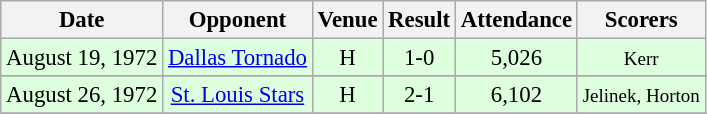<table class="wikitable" style="font-size:95%; text-align:center">
<tr>
<th>Date</th>
<th>Opponent</th>
<th>Venue</th>
<th>Result</th>
<th>Attendance</th>
<th>Scorers</th>
</tr>
<tr bgcolor="#DDFFDD">
<td>August 19, 1972</td>
<td><a href='#'>Dallas Tornado</a></td>
<td>H</td>
<td>1-0</td>
<td>5,026</td>
<td><small>Kerr</small></td>
</tr>
<tr>
</tr>
<tr bgcolor="#DDFFDD">
<td>August 26, 1972</td>
<td><a href='#'>St. Louis Stars</a></td>
<td>H</td>
<td>2-1</td>
<td>6,102</td>
<td><small>Jelinek, Horton</small></td>
</tr>
<tr>
</tr>
</table>
